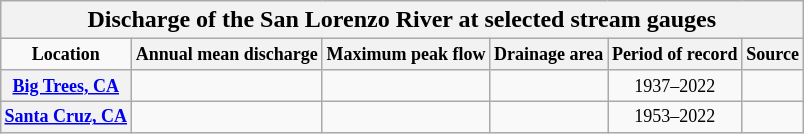<table class="wikitable sortable collapsible collapsed" style="float: right; clear: right; margin-left: 0.5em">
<tr>
<th colspan=6>Discharge of the San Lorenzo River at selected stream gauges</th>
</tr>
<tr style="font-size:9pt; text-align:center;">
<td><strong>Location</strong></td>
<th>Annual mean discharge</th>
<th>Maximum peak flow</th>
<th>Drainage area</th>
<th>Period of record</th>
<th>Source</th>
</tr>
<tr style="font-size:9pt; text-align:center;">
<th><a href='#'>Big Trees, CA</a></th>
<td></td>
<td></td>
<td></td>
<td>1937–2022</td>
<td></td>
</tr>
<tr style="font-size:9pt; text-align:center;">
<th><a href='#'>Santa Cruz, CA</a></th>
<td></td>
<td></td>
<td></td>
<td>1953–2022</td>
<td></td>
</tr>
</table>
